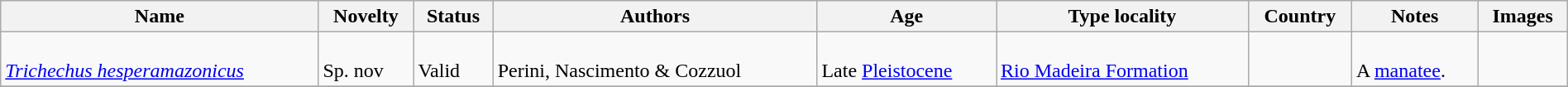<table class="wikitable sortable" align="center" width="100%">
<tr>
<th>Name</th>
<th>Novelty</th>
<th>Status</th>
<th>Authors</th>
<th>Age</th>
<th>Type locality</th>
<th>Country</th>
<th>Notes</th>
<th>Images</th>
</tr>
<tr>
<td><br><em><a href='#'>Trichechus hesperamazonicus</a></em></td>
<td><br>Sp. nov</td>
<td><br>Valid</td>
<td><br>Perini, Nascimento & Cozzuol</td>
<td><br>Late <a href='#'>Pleistocene</a></td>
<td><br><a href='#'>Rio Madeira Formation</a></td>
<td><br></td>
<td><br>A <a href='#'>manatee</a>.</td>
<td></td>
</tr>
<tr>
</tr>
</table>
